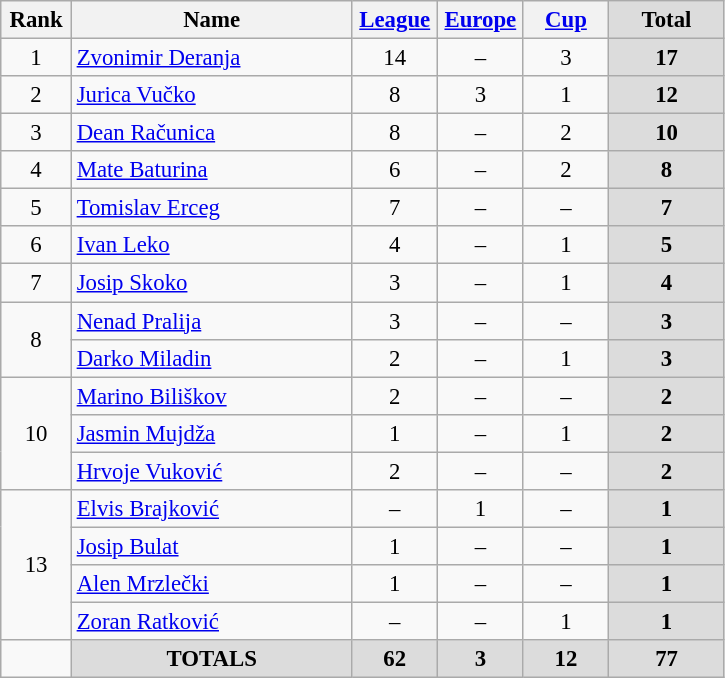<table class="wikitable" style="font-size: 95%; text-align: center;">
<tr>
<th width=40>Rank</th>
<th width=180>Name</th>
<th width=50><a href='#'>League</a></th>
<th width=50><a href='#'>Europe</a></th>
<th width=50><a href='#'>Cup</a></th>
<th width=70 style="background: #DCDCDC">Total</th>
</tr>
<tr>
<td rowspan=1>1</td>
<td style="text-align:left;"> <a href='#'>Zvonimir Deranja</a></td>
<td>14</td>
<td>–</td>
<td>3</td>
<th style="background: #DCDCDC">17</th>
</tr>
<tr>
<td rowspan=1>2</td>
<td style="text-align:left;"> <a href='#'>Jurica Vučko</a></td>
<td>8</td>
<td>3</td>
<td>1</td>
<th style="background: #DCDCDC">12</th>
</tr>
<tr>
<td rowspan=1>3</td>
<td style="text-align:left;"> <a href='#'>Dean Računica</a></td>
<td>8</td>
<td>–</td>
<td>2</td>
<th style="background: #DCDCDC">10</th>
</tr>
<tr>
<td rowspan=1>4</td>
<td style="text-align:left;"> <a href='#'>Mate Baturina</a></td>
<td>6</td>
<td>–</td>
<td>2</td>
<th style="background: #DCDCDC">8</th>
</tr>
<tr>
<td rowspan=1>5</td>
<td style="text-align:left;"> <a href='#'>Tomislav Erceg</a></td>
<td>7</td>
<td>–</td>
<td>–</td>
<th style="background: #DCDCDC">7</th>
</tr>
<tr>
<td rowspan=1>6</td>
<td style="text-align:left;"> <a href='#'>Ivan Leko</a></td>
<td>4</td>
<td>–</td>
<td>1</td>
<th style="background: #DCDCDC">5</th>
</tr>
<tr>
<td rowspan=1>7</td>
<td style="text-align:left;"> <a href='#'>Josip Skoko</a></td>
<td>3</td>
<td>–</td>
<td>1</td>
<th style="background: #DCDCDC">4</th>
</tr>
<tr>
<td rowspan=2>8</td>
<td style="text-align:left;"> <a href='#'>Nenad Pralija</a></td>
<td>3</td>
<td>–</td>
<td>–</td>
<th style="background: #DCDCDC">3</th>
</tr>
<tr>
<td style="text-align:left;"> <a href='#'>Darko Miladin</a></td>
<td>2</td>
<td>–</td>
<td>1</td>
<th style="background: #DCDCDC">3</th>
</tr>
<tr>
<td rowspan=3>10</td>
<td style="text-align:left;"> <a href='#'>Marino Biliškov</a></td>
<td>2</td>
<td>–</td>
<td>–</td>
<th style="background: #DCDCDC">2</th>
</tr>
<tr>
<td style="text-align:left;"> <a href='#'>Jasmin Mujdža</a></td>
<td>1</td>
<td>–</td>
<td>1</td>
<th style="background: #DCDCDC">2</th>
</tr>
<tr>
<td style="text-align:left;"> <a href='#'>Hrvoje Vuković</a></td>
<td>2</td>
<td>–</td>
<td>–</td>
<th style="background: #DCDCDC">2</th>
</tr>
<tr>
<td rowspan=4>13</td>
<td style="text-align:left;"> <a href='#'>Elvis Brajković</a></td>
<td>–</td>
<td>1</td>
<td>–</td>
<th style="background: #DCDCDC">1</th>
</tr>
<tr>
<td style="text-align:left;"> <a href='#'>Josip Bulat</a></td>
<td>1</td>
<td>–</td>
<td>–</td>
<th style="background: #DCDCDC">1</th>
</tr>
<tr>
<td style="text-align:left;"> <a href='#'>Alen Mrzlečki</a></td>
<td>1</td>
<td>–</td>
<td>–</td>
<th style="background: #DCDCDC">1</th>
</tr>
<tr>
<td style="text-align:left;"> <a href='#'>Zoran Ratković</a></td>
<td>–</td>
<td>–</td>
<td>1</td>
<th style="background: #DCDCDC">1</th>
</tr>
<tr>
<td></td>
<th style="background: #DCDCDC">TOTALS</th>
<th style="background: #DCDCDC">62</th>
<th style="background: #DCDCDC">3</th>
<th style="background: #DCDCDC">12</th>
<th style="background: #DCDCDC">77</th>
</tr>
</table>
